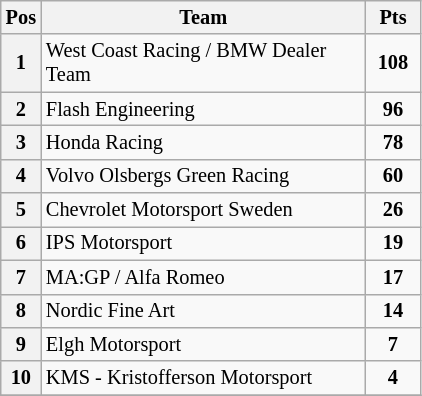<table class="wikitable" style="font-size: 85%">
<tr valign="top">
<th valign="middle">Pos</th>
<th valign="middle" width="210">Team</th>
<th valign="middle" width="30" align=center>Pts</th>
</tr>
<tr>
<th>1</th>
<td>West Coast Racing / BMW Dealer Team</td>
<td align="center"><strong>108</strong></td>
</tr>
<tr>
<th>2</th>
<td>Flash Engineering</td>
<td align="center"><strong>96</strong></td>
</tr>
<tr>
<th>3</th>
<td>Honda Racing</td>
<td align="center"><strong>78</strong></td>
</tr>
<tr>
<th>4</th>
<td>Volvo Olsbergs Green Racing</td>
<td align="center"><strong>60</strong></td>
</tr>
<tr>
<th>5</th>
<td>Chevrolet Motorsport Sweden</td>
<td align="center"><strong>26</strong></td>
</tr>
<tr>
<th>6</th>
<td>IPS Motorsport</td>
<td align="center"><strong>19</strong></td>
</tr>
<tr>
<th>7</th>
<td>MA:GP / Alfa Romeo</td>
<td align="center"><strong>17</strong></td>
</tr>
<tr>
<th>8</th>
<td>Nordic Fine Art</td>
<td align="center"><strong>14</strong></td>
</tr>
<tr>
<th>9</th>
<td>Elgh Motorsport</td>
<td align="center"><strong>7</strong></td>
</tr>
<tr>
<th>10</th>
<td>KMS - Kristofferson Motorsport</td>
<td align="center"><strong>4</strong></td>
</tr>
<tr>
</tr>
</table>
